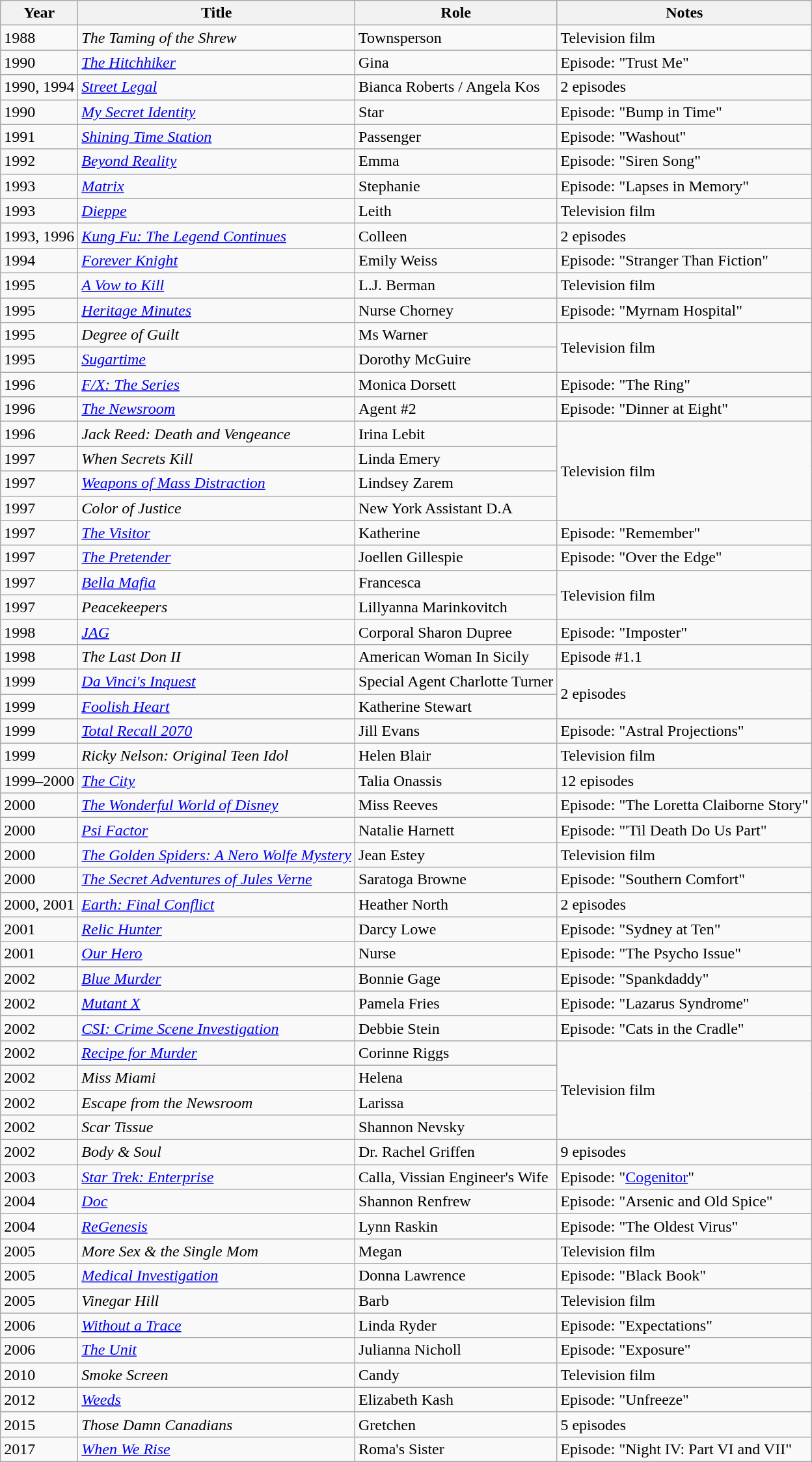<table class="wikitable sortable">
<tr>
<th>Year</th>
<th>Title</th>
<th>Role</th>
<th>Notes</th>
</tr>
<tr>
<td>1988</td>
<td><em>The Taming of the Shrew</em></td>
<td>Townsperson</td>
<td>Television film</td>
</tr>
<tr>
<td>1990</td>
<td><a href='#'><em>The Hitchhiker</em></a></td>
<td>Gina</td>
<td>Episode: "Trust Me"</td>
</tr>
<tr>
<td>1990, 1994</td>
<td><a href='#'><em>Street Legal</em></a></td>
<td>Bianca Roberts / Angela Kos</td>
<td>2 episodes</td>
</tr>
<tr>
<td>1990</td>
<td><em><a href='#'>My Secret Identity</a></em></td>
<td>Star</td>
<td>Episode: "Bump in Time"</td>
</tr>
<tr>
<td>1991</td>
<td><em><a href='#'>Shining Time Station</a></em></td>
<td>Passenger</td>
<td>Episode: "Washout"</td>
</tr>
<tr>
<td>1992</td>
<td><a href='#'><em>Beyond Reality</em></a></td>
<td>Emma</td>
<td>Episode: "Siren Song"</td>
</tr>
<tr>
<td>1993</td>
<td><a href='#'><em>Matrix</em></a></td>
<td>Stephanie</td>
<td>Episode: "Lapses in Memory"</td>
</tr>
<tr>
<td>1993</td>
<td><a href='#'><em>Dieppe</em></a></td>
<td>Leith</td>
<td>Television film</td>
</tr>
<tr>
<td>1993, 1996</td>
<td><em><a href='#'>Kung Fu: The Legend Continues</a></em></td>
<td>Colleen</td>
<td>2 episodes</td>
</tr>
<tr>
<td>1994</td>
<td><em><a href='#'>Forever Knight</a></em></td>
<td>Emily Weiss</td>
<td>Episode: "Stranger Than Fiction"</td>
</tr>
<tr>
<td>1995</td>
<td><em><a href='#'>A Vow to Kill</a></em></td>
<td>L.J. Berman</td>
<td>Television film</td>
</tr>
<tr>
<td>1995</td>
<td><em><a href='#'>Heritage Minutes</a></em></td>
<td>Nurse Chorney</td>
<td>Episode: "Myrnam Hospital"</td>
</tr>
<tr>
<td>1995</td>
<td><em>Degree of Guilt</em></td>
<td>Ms Warner</td>
<td rowspan="2">Television film</td>
</tr>
<tr>
<td>1995</td>
<td><a href='#'><em>Sugartime</em></a></td>
<td>Dorothy McGuire</td>
</tr>
<tr>
<td>1996</td>
<td><em><a href='#'>F/X: The Series</a></em></td>
<td>Monica Dorsett</td>
<td>Episode: "The Ring"</td>
</tr>
<tr>
<td>1996</td>
<td><a href='#'><em>The Newsroom</em></a></td>
<td>Agent #2</td>
<td>Episode: "Dinner at Eight"</td>
</tr>
<tr>
<td>1996</td>
<td><em>Jack Reed: Death and Vengeance</em></td>
<td>Irina Lebit</td>
<td rowspan="4">Television film</td>
</tr>
<tr>
<td>1997</td>
<td><em>When Secrets Kill</em></td>
<td>Linda Emery</td>
</tr>
<tr>
<td>1997</td>
<td><em><a href='#'>Weapons of Mass Distraction</a></em></td>
<td>Lindsey Zarem</td>
</tr>
<tr>
<td>1997</td>
<td><em>Color of Justice</em></td>
<td>New York Assistant D.A</td>
</tr>
<tr>
<td>1997</td>
<td><a href='#'><em>The Visitor</em></a></td>
<td>Katherine</td>
<td>Episode: "Remember"</td>
</tr>
<tr>
<td>1997</td>
<td><a href='#'><em>The Pretender</em></a></td>
<td>Joellen Gillespie</td>
<td>Episode: "Over the Edge"</td>
</tr>
<tr>
<td>1997</td>
<td><em><a href='#'>Bella Mafia</a></em></td>
<td>Francesca</td>
<td rowspan="2">Television film</td>
</tr>
<tr>
<td>1997</td>
<td><em>Peacekeepers</em></td>
<td>Lillyanna Marinkovitch</td>
</tr>
<tr>
<td>1998</td>
<td><a href='#'><em>JAG</em></a></td>
<td>Corporal Sharon Dupree</td>
<td>Episode: "Imposter"</td>
</tr>
<tr>
<td>1998</td>
<td><em>The Last Don II</em></td>
<td>American Woman In Sicily</td>
<td>Episode #1.1</td>
</tr>
<tr>
<td>1999</td>
<td><em><a href='#'>Da Vinci's Inquest</a></em></td>
<td>Special Agent Charlotte Turner</td>
<td rowspan="2">2 episodes</td>
</tr>
<tr>
<td>1999</td>
<td><a href='#'><em>Foolish Heart</em></a></td>
<td>Katherine Stewart</td>
</tr>
<tr>
<td>1999</td>
<td><em><a href='#'>Total Recall 2070</a></em></td>
<td>Jill Evans</td>
<td>Episode: "Astral Projections"</td>
</tr>
<tr>
<td>1999</td>
<td><em>Ricky Nelson: Original Teen Idol</em></td>
<td>Helen Blair</td>
<td>Television film</td>
</tr>
<tr>
<td>1999–2000</td>
<td><a href='#'><em>The City</em></a></td>
<td>Talia Onassis</td>
<td>12 episodes</td>
</tr>
<tr>
<td>2000</td>
<td><em><a href='#'>The Wonderful World of Disney</a></em></td>
<td>Miss Reeves</td>
<td>Episode: "The Loretta Claiborne Story"</td>
</tr>
<tr>
<td>2000</td>
<td><em><a href='#'>Psi Factor</a></em></td>
<td>Natalie Harnett</td>
<td>Episode: "'Til Death Do Us Part"</td>
</tr>
<tr>
<td>2000</td>
<td><em><a href='#'>The Golden Spiders: A Nero Wolfe Mystery</a></em></td>
<td>Jean Estey</td>
<td>Television film</td>
</tr>
<tr>
<td>2000</td>
<td><em><a href='#'>The Secret Adventures of Jules Verne</a></em></td>
<td>Saratoga Browne</td>
<td>Episode: "Southern Comfort"</td>
</tr>
<tr>
<td>2000, 2001</td>
<td><em><a href='#'>Earth: Final Conflict</a></em></td>
<td>Heather North</td>
<td>2 episodes</td>
</tr>
<tr>
<td>2001</td>
<td><em><a href='#'>Relic Hunter</a></em></td>
<td>Darcy Lowe</td>
<td>Episode: "Sydney at Ten"</td>
</tr>
<tr>
<td>2001</td>
<td><em><a href='#'>Our Hero</a></em></td>
<td>Nurse</td>
<td>Episode: "The Psycho Issue"</td>
</tr>
<tr>
<td>2002</td>
<td><a href='#'><em>Blue Murder</em></a></td>
<td>Bonnie Gage</td>
<td>Episode: "Spankdaddy"</td>
</tr>
<tr>
<td>2002</td>
<td><a href='#'><em>Mutant X</em></a></td>
<td>Pamela Fries</td>
<td>Episode: "Lazarus Syndrome"</td>
</tr>
<tr>
<td>2002</td>
<td><em><a href='#'>CSI: Crime Scene Investigation</a></em></td>
<td>Debbie Stein</td>
<td>Episode: "Cats in the Cradle"</td>
</tr>
<tr>
<td>2002</td>
<td><a href='#'><em>Recipe for Murder</em></a></td>
<td>Corinne Riggs</td>
<td rowspan="4">Television film</td>
</tr>
<tr>
<td>2002</td>
<td><em>Miss Miami</em></td>
<td>Helena</td>
</tr>
<tr>
<td>2002</td>
<td><em>Escape from the Newsroom</em></td>
<td>Larissa</td>
</tr>
<tr>
<td>2002</td>
<td><em>Scar Tissue</em></td>
<td>Shannon Nevsky</td>
</tr>
<tr>
<td>2002</td>
<td><em>Body & Soul</em></td>
<td>Dr. Rachel Griffen</td>
<td>9 episodes</td>
</tr>
<tr>
<td>2003</td>
<td><em><a href='#'>Star Trek: Enterprise</a></em></td>
<td>Calla, Vissian Engineer's Wife</td>
<td>Episode: "<a href='#'>Cogenitor</a>"</td>
</tr>
<tr>
<td>2004</td>
<td><a href='#'><em>Doc</em></a></td>
<td>Shannon Renfrew</td>
<td>Episode: "Arsenic and Old Spice"</td>
</tr>
<tr>
<td>2004</td>
<td><em><a href='#'>ReGenesis</a></em></td>
<td>Lynn Raskin</td>
<td>Episode: "The Oldest Virus"</td>
</tr>
<tr>
<td>2005</td>
<td><em>More Sex & the Single Mom</em></td>
<td>Megan</td>
<td>Television film</td>
</tr>
<tr>
<td>2005</td>
<td><em><a href='#'>Medical Investigation</a></em></td>
<td>Donna Lawrence</td>
<td>Episode: "Black Book"</td>
</tr>
<tr>
<td>2005</td>
<td><em>Vinegar Hill</em></td>
<td>Barb</td>
<td>Television film</td>
</tr>
<tr>
<td>2006</td>
<td><em><a href='#'>Without a Trace</a></em></td>
<td>Linda Ryder</td>
<td>Episode: "Expectations"</td>
</tr>
<tr>
<td>2006</td>
<td><em><a href='#'>The Unit</a></em></td>
<td>Julianna Nicholl</td>
<td>Episode: "Exposure"</td>
</tr>
<tr>
<td>2010</td>
<td><em>Smoke Screen</em></td>
<td>Candy</td>
<td>Television film</td>
</tr>
<tr>
<td>2012</td>
<td><a href='#'><em>Weeds</em></a></td>
<td>Elizabeth Kash</td>
<td>Episode: "Unfreeze"</td>
</tr>
<tr>
<td>2015</td>
<td><em>Those Damn Canadians</em></td>
<td>Gretchen</td>
<td>5 episodes</td>
</tr>
<tr>
<td>2017</td>
<td><em><a href='#'>When We Rise</a></em></td>
<td>Roma's Sister</td>
<td>Episode: "Night IV: Part VI and VII"</td>
</tr>
</table>
